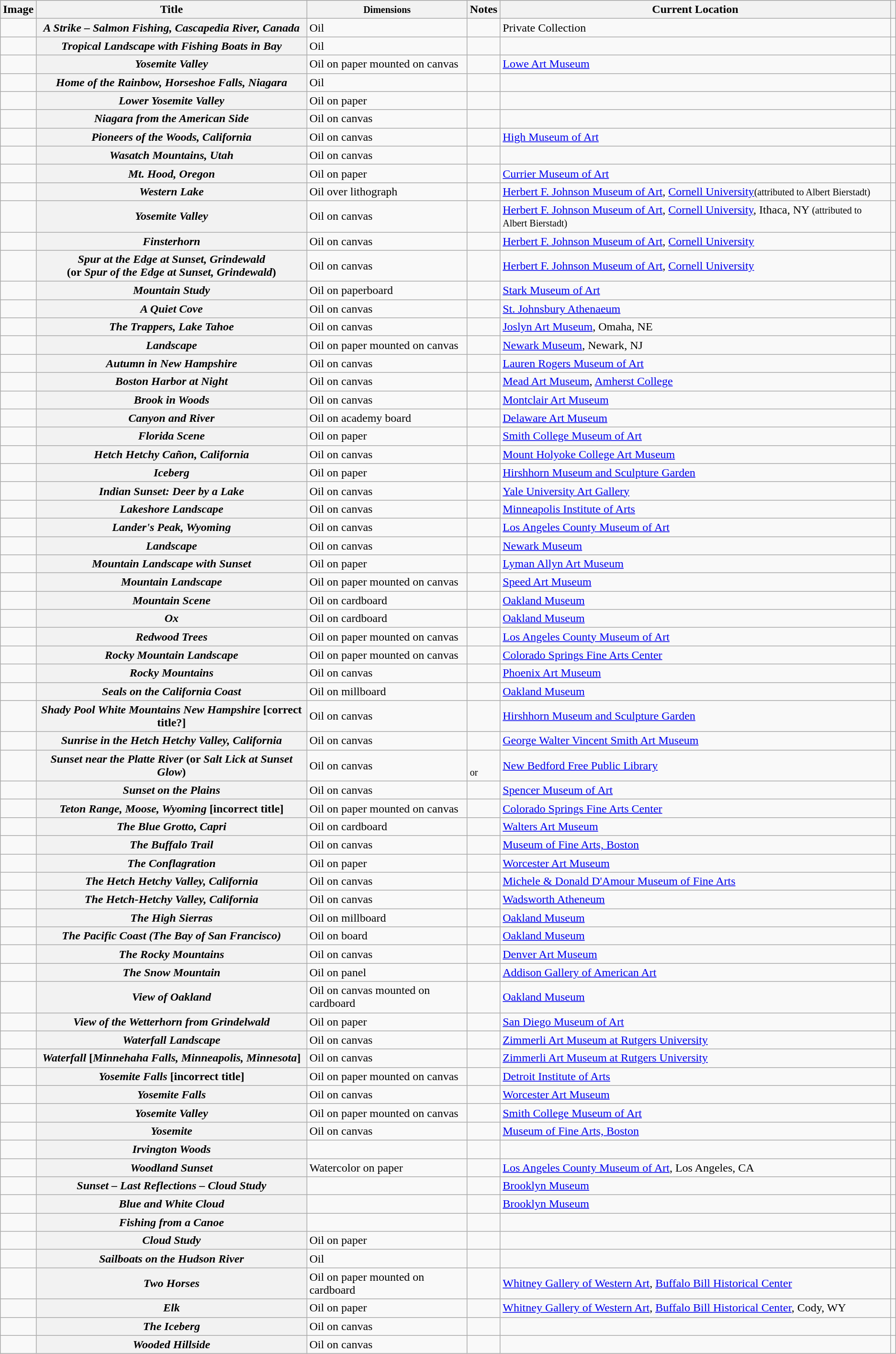<table class="wikitable plainrowheaders sortable">
<tr style="background:#ccc; text-align:center;">
<th scope="col">Image</th>
<th scope="col">Title</th>
<th scope="col"><small>Dimensions</small></th>
<th scope="col" class="unsortable">Notes</th>
<th scope="col">Current Location</th>
<th scope="col" class="unsortable"></th>
</tr>
<tr>
<td></td>
<th scope=row><em>A Strike – Salmon Fishing, Cascapedia River, Canada</em></th>
<td>Oil</td>
<td><small></small></td>
<td><small></small> Private Collection</td>
<td style="text-align:center;"></td>
</tr>
<tr>
<td></td>
<th scope=row><em>Tropical Landscape with Fishing Boats in Bay</em></th>
<td>Oil</td>
<td><small></small></td>
<td><small></small></td>
<td style="text-align:center;"></td>
</tr>
<tr>
<td></td>
<th scope=row><em>Yosemite Valley</em></th>
<td>Oil on paper mounted on canvas</td>
<td><small></small></td>
<td><a href='#'>Lowe Art Museum</a></td>
<td style="text-align:center;"></td>
</tr>
<tr>
<td></td>
<th scope=row><em>Home of the Rainbow, Horseshoe Falls, Niagara</em></th>
<td>Oil</td>
<td><small></small></td>
<td><small></small></td>
<td style="text-align:center;"></td>
</tr>
<tr>
<td></td>
<th scope=row><em>Lower Yosemite Valley</em></th>
<td>Oil on paper</td>
<td><small></small></td>
<td></td>
<td style="text-align:center;"></td>
</tr>
<tr>
<td></td>
<th scope=row><em>Niagara from the American Side</em></th>
<td>Oil on canvas</td>
<td><small></small></td>
<td></td>
<td style="text-align:center;"></td>
</tr>
<tr>
<td></td>
<th scope=row><em>Pioneers of the Woods, California</em></th>
<td>Oil on canvas</td>
<td><small></small></td>
<td><a href='#'>High Museum of Art</a><small></small></td>
<td style="text-align:center;"></td>
</tr>
<tr>
<td></td>
<th scope=row><em>Wasatch Mountains, Utah</em></th>
<td>Oil on canvas</td>
<td><small></small></td>
<td><small></small></td>
<td style="text-align:center;"></td>
</tr>
<tr>
<td></td>
<th scope=row><em>Mt. Hood, Oregon </em></th>
<td>Oil on paper</td>
<td><small></small></td>
<td><a href='#'>Currier Museum of Art</a></td>
<td style="text-align:center;"></td>
</tr>
<tr>
<td></td>
<th scope=row><em>Western Lake</em></th>
<td>Oil over lithograph</td>
<td><small></small></td>
<td><a href='#'>Herbert F. Johnson Museum of Art</a>, <a href='#'>Cornell University</a><small>(attributed to Albert Bierstadt)</small></td>
<td style="text-align:center;"></td>
</tr>
<tr>
<td></td>
<th scope=row><em>Yosemite Valley</em></th>
<td>Oil on canvas</td>
<td><small></small></td>
<td><a href='#'>Herbert F. Johnson Museum of Art</a>, <a href='#'>Cornell University</a>, Ithaca, NY <small> (attributed to Albert Bierstadt)</small></td>
<td style="text-align:center;"></td>
</tr>
<tr>
<td></td>
<th scope=row><em>Finsterhorn</em></th>
<td>Oil on canvas</td>
<td><small></small></td>
<td><a href='#'>Herbert F. Johnson Museum of Art</a>, <a href='#'>Cornell University</a><small></small></td>
<td style="text-align:center;"></td>
</tr>
<tr>
<td></td>
<th scope=row><em>Spur at the Edge at Sunset, Grindewald</em><br>(or <em>Spur of the Edge at Sunset, Grindewald</em>)</th>
<td>Oil on canvas</td>
<td><small></small></td>
<td><a href='#'>Herbert F. Johnson Museum of Art</a>, <a href='#'>Cornell University</a><small></small></td>
<td style="text-align:center;"></td>
</tr>
<tr>
<td></td>
<th scope=row><em>Mountain Study</em></th>
<td>Oil on paperboard</td>
<td><small></small></td>
<td><a href='#'>Stark Museum of Art</a><small></small></td>
<td style="text-align:center;"></td>
</tr>
<tr>
<td></td>
<th scope=row><em>A Quiet Cove</em></th>
<td>Oil on canvas</td>
<td><small></small></td>
<td><a href='#'>St. Johnsbury Athenaeum</a><small></small></td>
<td style="text-align:center;"></td>
</tr>
<tr>
<td></td>
<th scope=row><em>The Trappers, Lake Tahoe</em></th>
<td>Oil on canvas</td>
<td><small></small></td>
<td><a href='#'>Joslyn Art Museum</a>, Omaha, NE <small></small></td>
<td style="text-align:center;"></td>
</tr>
<tr>
<td></td>
<th scope=row><em>Landscape</em></th>
<td>Oil on paper mounted on canvas</td>
<td><small></small></td>
<td><a href='#'>Newark Museum</a>, Newark, NJ</td>
<td style="text-align:center;"></td>
</tr>
<tr>
<td></td>
<th scope=row><em>Autumn in New Hampshire</em></th>
<td>Oil on canvas</td>
<td><small></small></td>
<td><a href='#'>Lauren Rogers Museum of Art</a></td>
<td style="text-align:center;"></td>
</tr>
<tr>
<td></td>
<th scope=row><em>Boston Harbor at Night</em></th>
<td>Oil on canvas</td>
<td><small></small></td>
<td><a href='#'>Mead Art Museum</a>, <a href='#'>Amherst College</a></td>
<td style="text-align:center;"></td>
</tr>
<tr>
<td></td>
<th scope=row><em>Brook in Woods</em></th>
<td>Oil on canvas</td>
<td><small></small></td>
<td><a href='#'>Montclair Art Museum</a></td>
<td style="text-align:center;"></td>
</tr>
<tr>
<td></td>
<th scope=row><em>Canyon and River</em></th>
<td>Oil on academy board</td>
<td><small></small></td>
<td><a href='#'>Delaware Art Museum</a><small></small></td>
<td style="text-align:center;"></td>
</tr>
<tr>
<td></td>
<th scope=row><em>Florida Scene</em></th>
<td>Oil on paper</td>
<td><small></small></td>
<td><a href='#'>Smith College Museum of Art</a></td>
<td style="text-align:center;"></td>
</tr>
<tr>
<td></td>
<th scope=row><em>Hetch Hetchy Cañon, California</em></th>
<td>Oil on canvas</td>
<td><small></small></td>
<td><a href='#'>Mount Holyoke College Art Museum</a></td>
<td style="text-align:center;"></td>
</tr>
<tr>
<td></td>
<th scope=row><em>Iceberg</em></th>
<td>Oil on paper</td>
<td><small></small></td>
<td><a href='#'>Hirshhorn Museum and Sculpture Garden</a></td>
<td style="text-align:center;"></td>
</tr>
<tr>
<td></td>
<th scope=row><em>Indian Sunset: Deer by a Lake</em></th>
<td>Oil on canvas</td>
<td><small></small></td>
<td><a href='#'>Yale University Art Gallery</a></td>
<td style="text-align:center;"></td>
</tr>
<tr>
<td></td>
<th scope=row><em>Lakeshore Landscape</em></th>
<td>Oil on canvas</td>
<td><small></small></td>
<td><a href='#'>Minneapolis Institute of Arts</a><small></small></td>
<td style="text-align:center;"></td>
</tr>
<tr>
<td></td>
<th scope=row><em>Lander's Peak, Wyoming</em></th>
<td>Oil on canvas</td>
<td><small></small></td>
<td><a href='#'>Los Angeles County Museum of Art</a></td>
<td style="text-align:center;"></td>
</tr>
<tr>
<td></td>
<th scope=row><em>Landscape</em></th>
<td>Oil on canvas</td>
<td><small></small></td>
<td><a href='#'>Newark Museum</a><small></small></td>
<td style="text-align:center;"></td>
</tr>
<tr>
<td></td>
<th scope=row><em>Mountain Landscape with Sunset</em></th>
<td>Oil on paper</td>
<td><small></small></td>
<td><a href='#'>Lyman Allyn Art Museum</a></td>
<td style="text-align:center;"></td>
</tr>
<tr>
<td></td>
<th scope=row><em>Mountain Landscape</em></th>
<td>Oil on paper mounted on canvas</td>
<td><small></small></td>
<td><a href='#'>Speed Art Museum</a><small></small></td>
<td style="text-align:center;"></td>
</tr>
<tr>
<td></td>
<th scope=row><em>Mountain Scene</em></th>
<td>Oil on cardboard</td>
<td><small></small></td>
<td><a href='#'>Oakland Museum</a></td>
<td style="text-align:center;"></td>
</tr>
<tr>
<td></td>
<th scope=row><em>Ox</em></th>
<td>Oil on cardboard</td>
<td><small></small></td>
<td><a href='#'>Oakland Museum</a></td>
<td style="text-align:center;"></td>
</tr>
<tr>
<td></td>
<th scope=row><em>Redwood Trees</em></th>
<td>Oil on paper mounted on canvas</td>
<td><small></small></td>
<td><a href='#'>Los Angeles County Museum of Art</a></td>
<td style="text-align:center;"></td>
</tr>
<tr>
<td></td>
<th scope=row><em>Rocky Mountain Landscape</em></th>
<td>Oil on paper mounted on canvas</td>
<td><small></small></td>
<td><a href='#'>Colorado Springs Fine Arts Center</a></td>
<td style="text-align:center;"></td>
</tr>
<tr>
<td></td>
<th scope=row><em>Rocky Mountains</em></th>
<td>Oil on canvas</td>
<td><small></small></td>
<td><a href='#'>Phoenix Art Museum</a></td>
<td style="text-align:center;"></td>
</tr>
<tr>
<td></td>
<th scope=row><em>Seals on the California Coast</em></th>
<td>Oil on millboard</td>
<td><small></small></td>
<td><a href='#'>Oakland Museum</a><small></small></td>
<td style="text-align:center;"></td>
</tr>
<tr>
<td></td>
<th scope=row><em>Shady Pool White Mountains New Hampshire</em> [correct title?]</th>
<td>Oil on canvas</td>
<td><small></small></td>
<td><a href='#'>Hirshhorn Museum and Sculpture Garden</a></td>
<td style="text-align:center;"></td>
</tr>
<tr>
<td></td>
<th scope=row><em>Sunrise in the Hetch Hetchy Valley, California</em></th>
<td>Oil on canvas</td>
<td><small></small></td>
<td><a href='#'>George Walter Vincent Smith Art Museum</a></td>
<td style="text-align:center;"></td>
</tr>
<tr>
<td></td>
<th scope=row><em>Sunset near the Platte River</em> (or <em>Salt Lick at Sunset Glow</em>)</th>
<td>Oil on canvas</td>
<td><small><br>or<br></small></td>
<td><a href='#'>New Bedford Free Public Library</a></td>
<td style="text-align:center;"> <small></small></td>
</tr>
<tr>
<td></td>
<th scope=row><em>Sunset on the Plains</em></th>
<td>Oil on canvas</td>
<td><small></small></td>
<td><a href='#'>Spencer Museum of Art</a></td>
<td style="text-align:center;"></td>
</tr>
<tr>
<td></td>
<th scope=row><em>Teton Range, Moose, Wyoming</em> [incorrect title]</th>
<td>Oil on paper mounted on canvas</td>
<td><small></small></td>
<td><a href='#'>Colorado Springs Fine Arts Center</a></td>
<td style="text-align:center;"></td>
</tr>
<tr>
<td></td>
<th scope=row><em>The Blue Grotto, Capri</em></th>
<td>Oil on cardboard</td>
<td><small></small></td>
<td><a href='#'>Walters Art Museum</a></td>
<td style="text-align:center;"></td>
</tr>
<tr>
<td></td>
<th scope=row><em>The Buffalo Trail</em></th>
<td>Oil on canvas</td>
<td><small></small></td>
<td><a href='#'>Museum of Fine Arts, Boston</a></td>
<td style="text-align:center;"></td>
</tr>
<tr>
<td></td>
<th scope=row><em>The Conflagration</em></th>
<td>Oil on paper</td>
<td><small></small></td>
<td><a href='#'>Worcester Art Museum</a></td>
<td style="text-align:center;"></td>
</tr>
<tr>
<td></td>
<th scope=row><em>The Hetch Hetchy Valley, California</em></th>
<td>Oil on canvas</td>
<td><small></small></td>
<td><a href='#'>Michele & Donald D'Amour Museum of Fine Arts</a></td>
<td style="text-align:center;"></td>
</tr>
<tr>
<td></td>
<th scope=row><em>The Hetch-Hetchy Valley, California</em></th>
<td>Oil on canvas</td>
<td><small></small></td>
<td><a href='#'>Wadsworth Atheneum</a></td>
<td style="text-align:center;"></td>
</tr>
<tr>
<td></td>
<th scope=row><em>The High Sierras</em></th>
<td>Oil on millboard</td>
<td><small></small></td>
<td><a href='#'>Oakland Museum</a></td>
<td style="text-align:center;"></td>
</tr>
<tr>
<td></td>
<th scope=row><em>The Pacific Coast (The Bay of San Francisco)</em></th>
<td>Oil on board</td>
<td><small></small></td>
<td><a href='#'>Oakland Museum</a></td>
<td style="text-align:center;"> <small></small></td>
</tr>
<tr>
<td></td>
<th scope=row><em>The Rocky Mountains</em></th>
<td>Oil on canvas</td>
<td><small></small></td>
<td><a href='#'>Denver Art Museum</a></td>
<td style="text-align:center;"></td>
</tr>
<tr>
<td></td>
<th scope=row><em>The Snow Mountain</em></th>
<td>Oil on panel</td>
<td><small></small></td>
<td><a href='#'>Addison Gallery of American Art</a></td>
<td style="text-align:center;"></td>
</tr>
<tr>
<td></td>
<th scope=row><em>View of Oakland</em></th>
<td>Oil on canvas mounted on cardboard</td>
<td><small></small></td>
<td><a href='#'>Oakland Museum</a></td>
<td style="text-align:center;"></td>
</tr>
<tr>
<td></td>
<th scope=row><em>View of the Wetterhorn from Grindelwald</em></th>
<td>Oil on paper</td>
<td><small></small></td>
<td><a href='#'>San Diego Museum of Art</a></td>
<td style="text-align:center;"></td>
</tr>
<tr>
<td></td>
<th scope=row><em>Waterfall Landscape</em></th>
<td>Oil on canvas</td>
<td><small></small></td>
<td><a href='#'>Zimmerli Art Museum at Rutgers University</a></td>
<td style="text-align:center;"></td>
</tr>
<tr>
<td></td>
<th scope=row><em>Waterfall</em> [<em>Minnehaha Falls, Minneapolis, Minnesota</em>]</th>
<td>Oil on canvas</td>
<td><small></small></td>
<td><a href='#'>Zimmerli Art Museum at Rutgers University</a></td>
<td style="text-align:center;"></td>
</tr>
<tr>
<td></td>
<th scope=row><em>Yosemite Falls</em> [incorrect title]</th>
<td>Oil on paper mounted on canvas</td>
<td><small></small></td>
<td><a href='#'>Detroit Institute of Arts</a></td>
<td style="text-align:center;"></td>
</tr>
<tr>
<td></td>
<th scope=row><em>Yosemite Falls</em></th>
<td>Oil on canvas</td>
<td><small></small></td>
<td><a href='#'>Worcester Art Museum</a></td>
<td style="text-align:center;"></td>
</tr>
<tr>
<td></td>
<th scope=row><em>Yosemite Valley</em></th>
<td>Oil on paper mounted on canvas</td>
<td><small></small></td>
<td><a href='#'>Smith College Museum of Art</a></td>
<td style="text-align:center;"></td>
</tr>
<tr>
<td></td>
<th scope=row><em>Yosemite</em></th>
<td>Oil on canvas</td>
<td><small></small></td>
<td><a href='#'>Museum of Fine Arts, Boston</a></td>
<td style="text-align:center;"></td>
</tr>
<tr>
<td></td>
<th scope=row><em>Irvington Woods</em></th>
<td></td>
<td></td>
<td></td>
<td style="text-align:center;"></td>
</tr>
<tr>
<td></td>
<th scope=row><em>Woodland Sunset</em></th>
<td>Watercolor on paper</td>
<td><small></small></td>
<td><a href='#'>Los Angeles County Museum of Art</a>, Los Angeles, CA <small></small></td>
<td style="text-align:center;"></td>
</tr>
<tr>
<td></td>
<th scope=row><em>Sunset – Last Reflections – Cloud Study</em></th>
<td></td>
<td><small></small></td>
<td><a href='#'>Brooklyn Museum</a></td>
<td style="text-align:center;"></td>
</tr>
<tr>
<td></td>
<th scope=row><em>Blue and White Cloud</em></th>
<td></td>
<td><small></small></td>
<td><a href='#'>Brooklyn Museum</a></td>
<td style="text-align:center;"></td>
</tr>
<tr>
<td></td>
<th scope=row><em>Fishing from a Canoe</em></th>
<td></td>
<td></td>
<td></td>
<td style="text-align:center;"></td>
</tr>
<tr>
<td></td>
<th scope=row><em>Cloud Study</em></th>
<td>Oil on paper</td>
<td><small></small></td>
<td><small></small></td>
<td style="text-align:center;"></td>
</tr>
<tr>
<td></td>
<th scope=row><em>Sailboats on the Hudson River</em></th>
<td>Oil</td>
<td><small></small></td>
<td><small></small></td>
<td style="text-align:center;"></td>
</tr>
<tr>
<td></td>
<th scope=row><em>Two Horses</em></th>
<td>Oil on paper mounted on cardboard</td>
<td><small></small></td>
<td><a href='#'>Whitney Gallery of Western Art</a>, <a href='#'>Buffalo Bill Historical Center</a><small></small></td>
<td style="text-align:center;"></td>
</tr>
<tr>
<td></td>
<th scope=row><em>Elk</em></th>
<td>Oil on paper</td>
<td><small></small></td>
<td><a href='#'>Whitney Gallery of Western Art</a>, <a href='#'>Buffalo Bill Historical Center</a>, Cody, WY <small></small></td>
<td style="text-align:center;"></td>
</tr>
<tr>
<td></td>
<th scope=row><em>The Iceberg</em></th>
<td>Oil on canvas</td>
<td></td>
<td></td>
<td style="text-align:center;"></td>
</tr>
<tr>
<td></td>
<th scope=row><em>Wooded Hillside</em></th>
<td>Oil on canvas</td>
<td></td>
<td></td>
<td style="text-align:center;"></td>
</tr>
</table>
